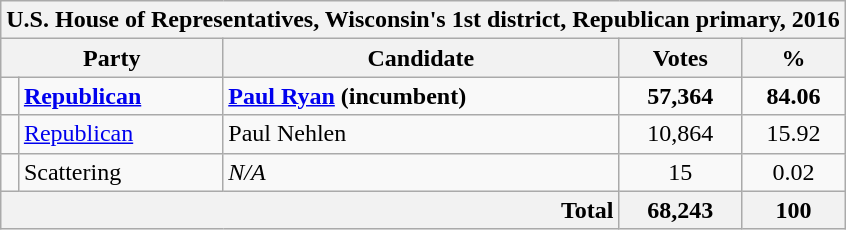<table class=wikitable>
<tr>
<th colspan=6>U.S. House of Representatives, Wisconsin's 1st district, Republican primary, 2016</th>
</tr>
<tr>
<th colspan=2>Party</th>
<th>Candidate</th>
<th>Votes</th>
<th>%</th>
</tr>
<tr>
<td></td>
<td><strong><a href='#'>Republican</a></strong></td>
<td><strong><a href='#'>Paul Ryan</a> (incumbent)</strong></td>
<td align=center><strong>57,364</strong></td>
<td align=center><strong>84.06</strong></td>
</tr>
<tr>
<td></td>
<td><a href='#'>Republican</a></td>
<td>Paul Nehlen</td>
<td align=center>10,864</td>
<td align=center>15.92</td>
</tr>
<tr>
<td></td>
<td>Scattering</td>
<td><em>N/A</em></td>
<td align=center>15</td>
<td align=center>0.02</td>
</tr>
<tr>
<th colspan=3; style="text-align:right;">Total</th>
<th align=center>68,243</th>
<th align=center>100</th>
</tr>
</table>
